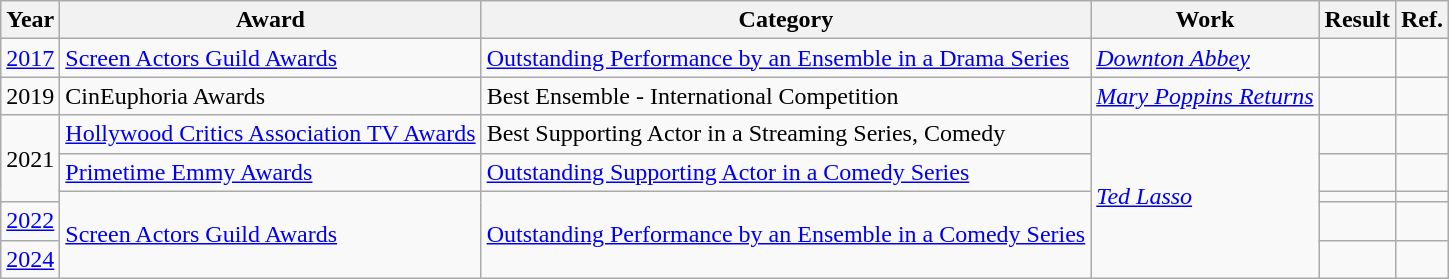<table class="wikitable">
<tr>
<th>Year</th>
<th>Award</th>
<th>Category</th>
<th>Work</th>
<th>Result</th>
<th>Ref.</th>
</tr>
<tr>
<td><a href='#'>2017</a></td>
<td><a href='#'>Screen Actors Guild Awards</a></td>
<td><a href='#'>Outstanding Performance by an Ensemble in a Drama Series</a></td>
<td><em><a href='#'>Downton Abbey</a></em></td>
<td></td>
<td align="center"></td>
</tr>
<tr>
<td>2019</td>
<td>CinEuphoria Awards</td>
<td>Best Ensemble - International Competition</td>
<td><em><a href='#'>Mary Poppins Returns</a></em></td>
<td></td>
<td align="center"></td>
</tr>
<tr>
<td rowspan="3">2021</td>
<td><a href='#'>Hollywood Critics Association TV Awards</a></td>
<td>Best Supporting Actor in a Streaming Series, Comedy</td>
<td rowspan="5"><em><a href='#'>Ted Lasso</a></em></td>
<td></td>
<td align="center"></td>
</tr>
<tr>
<td><a href='#'>Primetime Emmy Awards</a></td>
<td><a href='#'>Outstanding Supporting Actor in a Comedy Series</a></td>
<td></td>
<td></td>
</tr>
<tr>
<td rowspan="3"><a href='#'>Screen Actors Guild Awards</a></td>
<td rowspan="3"><a href='#'>Outstanding Performance by an Ensemble in a Comedy Series</a></td>
<td></td>
<td align="center"></td>
</tr>
<tr>
<td><a href='#'>2022</a></td>
<td></td>
<td align="center"></td>
</tr>
<tr>
<td><a href='#'>2024</a></td>
<td></td>
<td align="center"></td>
</tr>
</table>
